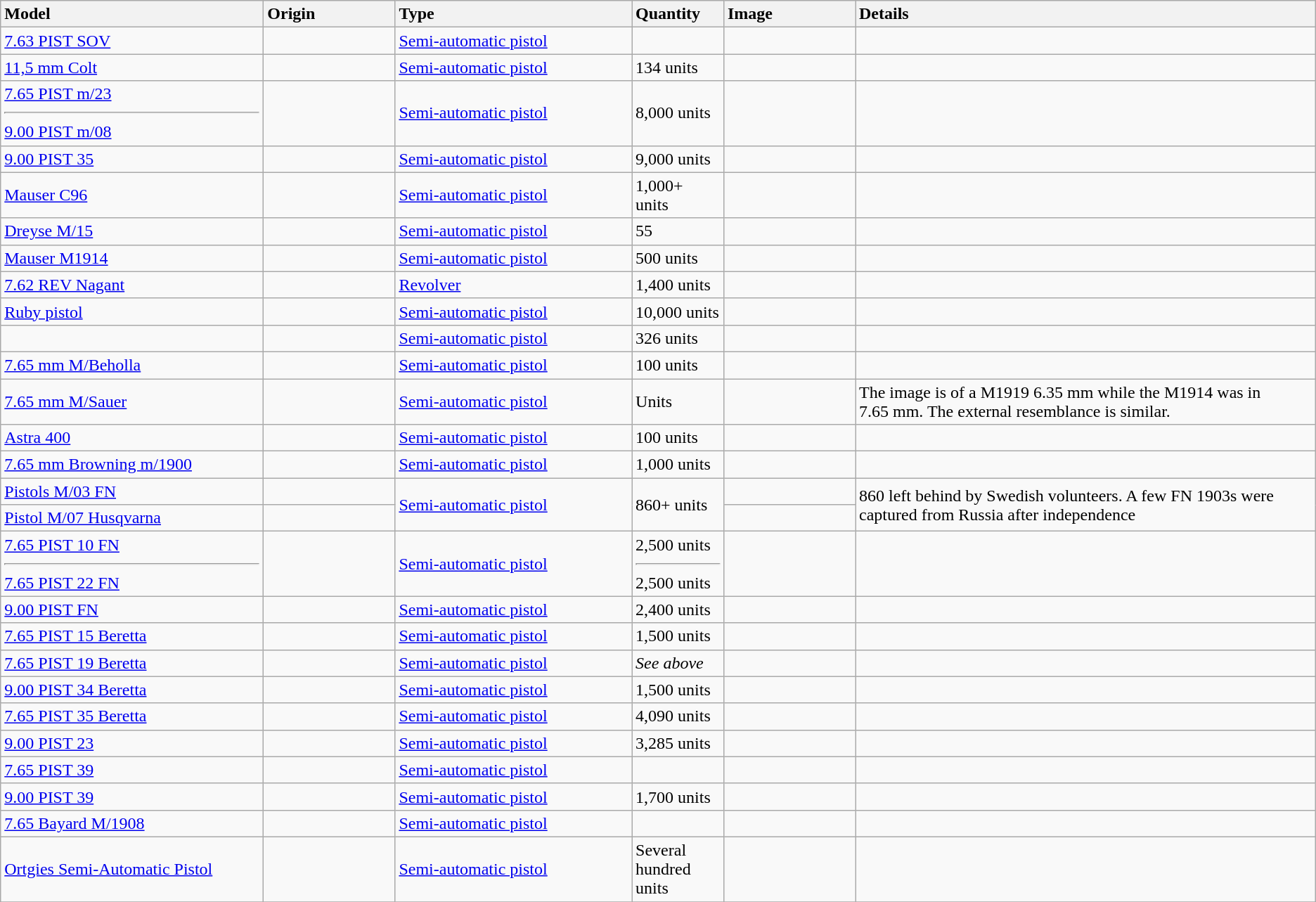<table class="wikitable sortable">
<tr>
<th style="text-align: left; width:20%;">Model</th>
<th style="text-align: left; width:10%;">Origin</th>
<th style="text-align: left; width:18%;">Type</th>
<th style="text-align: left; width:7%;">Quantity</th>
<th style="text-align: left; width:10%;">Image</th>
<th style="text-align: left; width:35%;">Details</th>
</tr>
<tr>
<td><a href='#'>7.63 PIST SOV</a></td>
<td></td>
<td><a href='#'>Semi-automatic pistol</a></td>
<td></td>
<td></td>
<td></td>
</tr>
<tr>
<td><a href='#'>11,5 mm Colt</a></td>
<td></td>
<td><a href='#'>Semi-automatic pistol</a></td>
<td>134 units</td>
<td></td>
<td></td>
</tr>
<tr>
<td><a href='#'>7.65 PIST m/23</a><hr><a href='#'>9.00 PIST m/08</a></td>
<td></td>
<td><a href='#'>Semi-automatic pistol</a></td>
<td>8,000 units</td>
<td></td>
<td></td>
</tr>
<tr>
<td><a href='#'>9.00 PIST 35</a></td>
<td></td>
<td><a href='#'>Semi-automatic pistol</a></td>
<td>9,000 units</td>
<td></td>
<td></td>
</tr>
<tr>
<td><a href='#'>Mauser C96</a></td>
<td></td>
<td><a href='#'>Semi-automatic pistol</a></td>
<td>1,000+ units</td>
<td></td>
<td></td>
</tr>
<tr>
<td><a href='#'>Dreyse M/15</a></td>
<td></td>
<td><a href='#'>Semi-automatic pistol</a></td>
<td>55</td>
<td></td>
<td></td>
</tr>
<tr>
<td><a href='#'>Mauser M1914</a></td>
<td></td>
<td><a href='#'>Semi-automatic pistol</a></td>
<td>500 units</td>
<td></td>
<td></td>
</tr>
<tr>
<td><a href='#'>7.62 REV Nagant</a></td>
<td></td>
<td><a href='#'>Revolver</a></td>
<td>1,400 units</td>
<td></td>
<td></td>
</tr>
<tr>
<td><a href='#'>Ruby pistol</a></td>
<td></td>
<td><a href='#'>Semi-automatic pistol</a></td>
<td>10,000 units</td>
<td></td>
<td></td>
</tr>
<tr>
<td></td>
<td></td>
<td><a href='#'>Semi-automatic pistol</a></td>
<td>326 units</td>
<td></td>
<td></td>
</tr>
<tr>
<td><a href='#'>7.65 mm M/Beholla</a></td>
<td></td>
<td><a href='#'>Semi-automatic pistol</a></td>
<td>100 units</td>
<td></td>
<td></td>
</tr>
<tr>
<td><a href='#'>7.65 mm M/Sauer</a></td>
<td></td>
<td><a href='#'>Semi-automatic pistol</a></td>
<td>Units</td>
<td></td>
<td>The image is of a M1919 6.35 mm while the M1914 was in 7.65 mm. The external resemblance is similar.</td>
</tr>
<tr>
<td><a href='#'>Astra 400</a></td>
<td></td>
<td><a href='#'>Semi-automatic pistol</a></td>
<td>100 units</td>
<td></td>
<td></td>
</tr>
<tr>
<td><a href='#'>7.65 mm Browning m/1900</a></td>
<td></td>
<td><a href='#'>Semi-automatic pistol</a></td>
<td>1,000 units</td>
<td></td>
<td></td>
</tr>
<tr>
<td><a href='#'>Pistols M/03 FN</a></td>
<td></td>
<td rowspan="2"><a href='#'>Semi-automatic pistol</a></td>
<td rowspan="2">860+ units</td>
<td></td>
<td rowspan="2">860 left behind by Swedish volunteers. A few FN 1903s were captured from Russia after independence</td>
</tr>
<tr>
<td><a href='#'>Pistol M/07 Husqvarna</a></td>
<td></td>
<td></td>
</tr>
<tr>
<td><a href='#'>7.65 PIST 10 FN</a><hr><a href='#'>7.65 PIST 22 FN</a></td>
<td></td>
<td><a href='#'>Semi-automatic pistol</a></td>
<td>2,500 units<hr>2,500 units</td>
<td></td>
<td></td>
</tr>
<tr>
<td><a href='#'>9.00 PIST FN</a></td>
<td></td>
<td><a href='#'>Semi-automatic pistol</a></td>
<td>2,400 units</td>
<td></td>
<td></td>
</tr>
<tr>
<td><a href='#'>7.65 PIST 15 Beretta</a></td>
<td></td>
<td><a href='#'>Semi-automatic pistol</a></td>
<td>1,500 units</td>
<td></td>
<td></td>
</tr>
<tr>
<td><a href='#'>7.65 PIST 19 Beretta</a></td>
<td></td>
<td><a href='#'>Semi-automatic pistol</a></td>
<td><em>See above</em></td>
<td></td>
<td></td>
</tr>
<tr>
<td><a href='#'>9.00 PIST 34 Beretta</a></td>
<td></td>
<td><a href='#'>Semi-automatic pistol</a></td>
<td>1,500 units</td>
<td></td>
<td></td>
</tr>
<tr>
<td><a href='#'>7.65 PIST 35 Beretta</a></td>
<td></td>
<td><a href='#'>Semi-automatic pistol</a></td>
<td>4,090 units</td>
<td></td>
<td></td>
</tr>
<tr>
<td><a href='#'>9.00 PIST 23</a></td>
<td></td>
<td><a href='#'>Semi-automatic pistol</a></td>
<td>3,285 units</td>
<td></td>
<td></td>
</tr>
<tr>
<td><a href='#'>7.65 PIST 39</a></td>
<td></td>
<td><a href='#'>Semi-automatic pistol</a></td>
<td></td>
<td></td>
<td></td>
</tr>
<tr>
<td><a href='#'>9.00 PIST 39</a></td>
<td></td>
<td><a href='#'>Semi-automatic pistol</a></td>
<td>1,700 units</td>
<td></td>
<td></td>
</tr>
<tr>
<td><a href='#'>7.65 Bayard M/1908</a></td>
<td></td>
<td><a href='#'>Semi-automatic pistol</a></td>
<td></td>
<td></td>
<td></td>
</tr>
<tr>
<td><a href='#'>Ortgies Semi-Automatic Pistol</a></td>
<td></td>
<td><a href='#'>Semi-automatic pistol</a></td>
<td>Several hundred units</td>
<td></td>
<td></td>
</tr>
<tr>
</tr>
</table>
